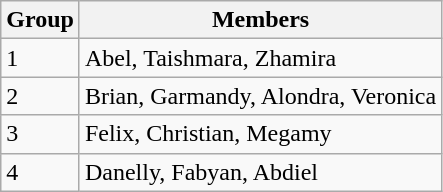<table class="wikitable">
<tr>
<th>Group</th>
<th>Members</th>
</tr>
<tr>
<td>1</td>
<td>Abel, Taishmara, Zhamira</td>
</tr>
<tr>
<td>2</td>
<td>Brian, Garmandy, Alondra, Veronica</td>
</tr>
<tr>
<td>3</td>
<td>Felix, Christian, Megamy</td>
</tr>
<tr>
<td>4</td>
<td>Danelly, Fabyan, Abdiel</td>
</tr>
</table>
